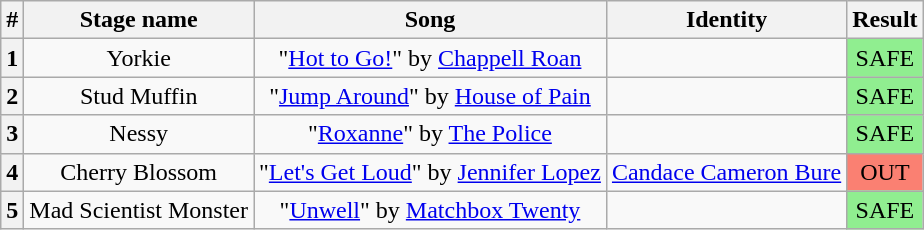<table class="wikitable plainrowheaders" style="text-align: center;">
<tr>
<th>#</th>
<th>Stage name</th>
<th>Song</th>
<th>Identity</th>
<th>Result</th>
</tr>
<tr>
<th>1</th>
<td>Yorkie</td>
<td>"<a href='#'>Hot to Go!</a>" by <a href='#'>Chappell Roan</a></td>
<td></td>
<td bgcolor=lightgreen>SAFE</td>
</tr>
<tr>
<th>2</th>
<td>Stud Muffin</td>
<td>"<a href='#'>Jump Around</a>" by <a href='#'>House of Pain</a></td>
<td></td>
<td bgcolor=lightgreen>SAFE</td>
</tr>
<tr>
<th>3</th>
<td>Nessy</td>
<td>"<a href='#'>Roxanne</a>" by <a href='#'>The Police</a></td>
<td></td>
<td bgcolor=lightgreen>SAFE</td>
</tr>
<tr>
<th>4</th>
<td>Cherry Blossom</td>
<td>"<a href='#'>Let's Get Loud</a>" by <a href='#'>Jennifer Lopez</a></td>
<td><a href='#'>Candace Cameron Bure</a></td>
<td bgcolor="salmon">OUT</td>
</tr>
<tr>
<th>5</th>
<td>Mad Scientist Monster</td>
<td>"<a href='#'>Unwell</a>" by <a href='#'>Matchbox Twenty</a></td>
<td></td>
<td bgcolor=lightgreen>SAFE</td>
</tr>
</table>
